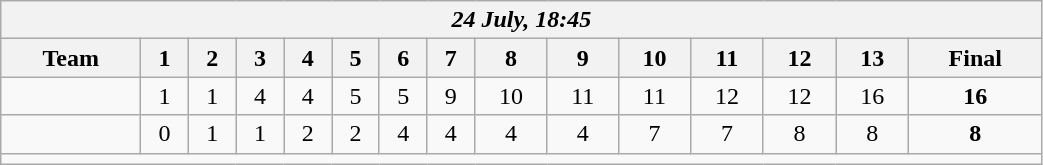<table class=wikitable style="text-align:center; width: 55%">
<tr>
<th colspan=17><em>24 July, 18:45</em></th>
</tr>
<tr>
<th>Team</th>
<th>1</th>
<th>2</th>
<th>3</th>
<th>4</th>
<th>5</th>
<th>6</th>
<th>7</th>
<th>8</th>
<th>9</th>
<th>10</th>
<th>11</th>
<th>12</th>
<th>13</th>
<th>Final</th>
</tr>
<tr>
<td align=left><strong></strong></td>
<td>1</td>
<td>1</td>
<td>4</td>
<td>4</td>
<td>5</td>
<td>5</td>
<td>9</td>
<td>10</td>
<td>11</td>
<td>11</td>
<td>12</td>
<td>12</td>
<td>16</td>
<td><strong>16</strong></td>
</tr>
<tr>
<td align=left></td>
<td>0</td>
<td>1</td>
<td>1</td>
<td>2</td>
<td>2</td>
<td>4</td>
<td>4</td>
<td>4</td>
<td>4</td>
<td>7</td>
<td>7</td>
<td>8</td>
<td>8</td>
<td><strong>8</strong></td>
</tr>
<tr>
<td colspan=17></td>
</tr>
</table>
